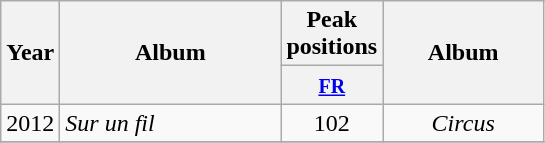<table class="wikitable">
<tr>
<th align="center" rowspan="2" width="10">Year</th>
<th align="center" rowspan="2" width="140">Album</th>
<th align="center" colspan="1">Peak positions</th>
<th align="center" rowspan="2" width="100">Album</th>
</tr>
<tr>
<th width="20"><small><a href='#'>FR</a></small><br></th>
</tr>
<tr>
<td align="center" rowspan="1">2012</td>
<td><em>Sur un fil</em></td>
<td align="center">102</td>
<td align="center"><em>Circus</em></td>
</tr>
<tr>
</tr>
</table>
